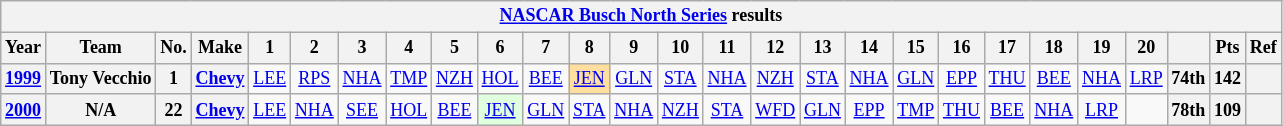<table class="wikitable" style="text-align:center; font-size:75%">
<tr>
<th colspan=45><a href='#'>NASCAR Busch North Series</a> results</th>
</tr>
<tr>
<th>Year</th>
<th>Team</th>
<th>No.</th>
<th>Make</th>
<th>1</th>
<th>2</th>
<th>3</th>
<th>4</th>
<th>5</th>
<th>6</th>
<th>7</th>
<th>8</th>
<th>9</th>
<th>10</th>
<th>11</th>
<th>12</th>
<th>13</th>
<th>14</th>
<th>15</th>
<th>16</th>
<th>17</th>
<th>18</th>
<th>19</th>
<th>20</th>
<th></th>
<th>Pts</th>
<th>Ref</th>
</tr>
<tr>
<th><a href='#'>1999</a></th>
<th>Tony Vecchio</th>
<th>1</th>
<th><a href='#'>Chevy</a></th>
<td><a href='#'>LEE</a></td>
<td><a href='#'>RPS</a></td>
<td><a href='#'>NHA</a></td>
<td><a href='#'>TMP</a></td>
<td><a href='#'>NZH</a></td>
<td><a href='#'>HOL</a></td>
<td><a href='#'>BEE</a></td>
<td style="background:#FFDF9F;"><a href='#'>JEN</a><br></td>
<td><a href='#'>GLN</a></td>
<td><a href='#'>STA</a></td>
<td><a href='#'>NHA</a></td>
<td><a href='#'>NZH</a></td>
<td><a href='#'>STA</a></td>
<td><a href='#'>NHA</a></td>
<td><a href='#'>GLN</a></td>
<td><a href='#'>EPP</a></td>
<td><a href='#'>THU</a></td>
<td><a href='#'>BEE</a></td>
<td><a href='#'>NHA</a></td>
<td><a href='#'>LRP</a></td>
<th>74th</th>
<th>142</th>
<th></th>
</tr>
<tr>
<th><a href='#'>2000</a></th>
<th>N/A</th>
<th>22</th>
<th><a href='#'>Chevy</a></th>
<td><a href='#'>LEE</a></td>
<td><a href='#'>NHA</a></td>
<td><a href='#'>SEE</a></td>
<td><a href='#'>HOL</a></td>
<td><a href='#'>BEE</a></td>
<td style="background:#DFFFDF;"><a href='#'>JEN</a><br></td>
<td><a href='#'>GLN</a></td>
<td><a href='#'>STA</a></td>
<td><a href='#'>NHA</a></td>
<td><a href='#'>NZH</a></td>
<td><a href='#'>STA</a></td>
<td><a href='#'>WFD</a></td>
<td><a href='#'>GLN</a></td>
<td><a href='#'>EPP</a></td>
<td><a href='#'>TMP</a></td>
<td><a href='#'>THU</a></td>
<td><a href='#'>BEE</a></td>
<td><a href='#'>NHA</a></td>
<td><a href='#'>LRP</a></td>
<td></td>
<th>78th</th>
<th>109</th>
<th></th>
</tr>
</table>
